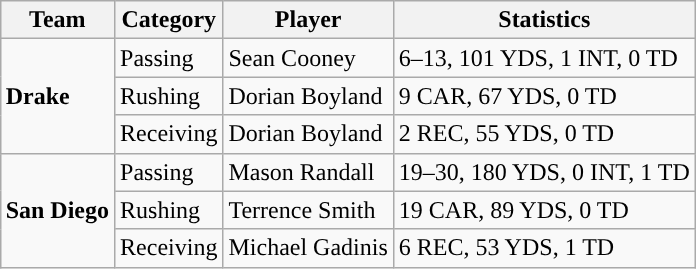<table class="wikitable" style="float: right;">
<tr>
<th>Team</th>
<th>Category</th>
<th>Player</th>
<th>Statistics</th>
</tr>
<tr>
<td rowspan=3><strong>Drake</strong></td>
<td>Passing</td>
<td>Sean Cooney</td>
<td>6–13, 101 YDS, 1 INT, 0 TD</td>
</tr>
<tr>
<td>Rushing</td>
<td>Dorian Boyland</td>
<td>9 CAR, 67 YDS, 0 TD</td>
</tr>
<tr>
<td>Receiving</td>
<td>Dorian Boyland</td>
<td>2 REC, 55 YDS, 0 TD</td>
</tr>
<tr>
<td rowspan=3><strong>San Diego</strong></td>
<td>Passing</td>
<td>Mason Randall</td>
<td>19–30, 180 YDS, 0 INT, 1 TD</td>
</tr>
<tr>
<td>Rushing</td>
<td>Terrence Smith</td>
<td>19 CAR, 89 YDS, 0 TD</td>
</tr>
<tr>
<td>Receiving</td>
<td>Michael Gadinis</td>
<td>6 REC, 53 YDS, 1 TD</td>
</tr>
</table>
